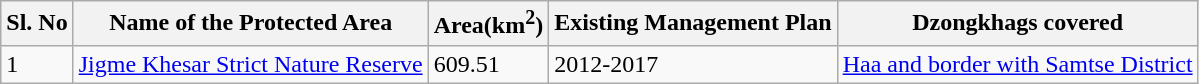<table class="wikitable">
<tr>
<th>Sl. No</th>
<th>Name of the Protected Area</th>
<th>Area(km<sup>2</sup>)</th>
<th>Existing Management Plan</th>
<th>Dzongkhags covered</th>
</tr>
<tr>
<td>1</td>
<td><a href='#'>Jigme Khesar Strict Nature Reserve</a></td>
<td>609.51</td>
<td>2012-2017</td>
<td><a href='#'>Haa and border with Samtse District</a></td>
</tr>
</table>
